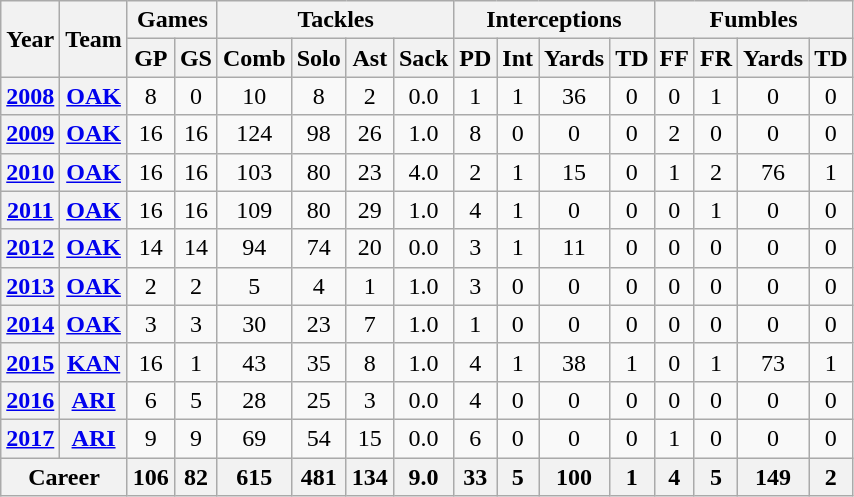<table class= "wikitable" float="left" border="1" style="text-align:center; width:45%;">
<tr>
<th rowspan="2">Year</th>
<th rowspan="2">Team</th>
<th colspan="2">Games</th>
<th colspan="4">Tackles</th>
<th colspan="4">Interceptions</th>
<th colspan="4">Fumbles</th>
</tr>
<tr>
<th>GP</th>
<th>GS</th>
<th>Comb</th>
<th>Solo</th>
<th>Ast</th>
<th>Sack</th>
<th>PD</th>
<th>Int</th>
<th>Yards</th>
<th>TD</th>
<th>FF</th>
<th>FR</th>
<th>Yards</th>
<th>TD</th>
</tr>
<tr>
<th><a href='#'>2008</a></th>
<th><a href='#'>OAK</a></th>
<td>8</td>
<td>0</td>
<td>10</td>
<td>8</td>
<td>2</td>
<td>0.0</td>
<td>1</td>
<td>1</td>
<td>36</td>
<td>0</td>
<td>0</td>
<td>1</td>
<td>0</td>
<td>0</td>
</tr>
<tr>
<th><a href='#'>2009</a></th>
<th><a href='#'>OAK</a></th>
<td>16</td>
<td>16</td>
<td>124</td>
<td>98</td>
<td>26</td>
<td>1.0</td>
<td>8</td>
<td>0</td>
<td>0</td>
<td>0</td>
<td>2</td>
<td>0</td>
<td>0</td>
<td>0</td>
</tr>
<tr>
<th><a href='#'>2010</a></th>
<th><a href='#'>OAK</a></th>
<td>16</td>
<td>16</td>
<td>103</td>
<td>80</td>
<td>23</td>
<td>4.0</td>
<td>2</td>
<td>1</td>
<td>15</td>
<td>0</td>
<td>1</td>
<td>2</td>
<td>76</td>
<td>1</td>
</tr>
<tr>
<th><a href='#'>2011</a></th>
<th><a href='#'>OAK</a></th>
<td>16</td>
<td>16</td>
<td>109</td>
<td>80</td>
<td>29</td>
<td>1.0</td>
<td>4</td>
<td>1</td>
<td>0</td>
<td>0</td>
<td>0</td>
<td>1</td>
<td>0</td>
<td>0</td>
</tr>
<tr>
<th><a href='#'>2012</a></th>
<th><a href='#'>OAK</a></th>
<td>14</td>
<td>14</td>
<td>94</td>
<td>74</td>
<td>20</td>
<td>0.0</td>
<td>3</td>
<td>1</td>
<td>11</td>
<td>0</td>
<td>0</td>
<td>0</td>
<td>0</td>
<td>0</td>
</tr>
<tr>
<th><a href='#'>2013</a></th>
<th><a href='#'>OAK</a></th>
<td>2</td>
<td>2</td>
<td>5</td>
<td>4</td>
<td>1</td>
<td>1.0</td>
<td>3</td>
<td>0</td>
<td>0</td>
<td>0</td>
<td>0</td>
<td>0</td>
<td>0</td>
<td>0</td>
</tr>
<tr>
<th><a href='#'>2014</a></th>
<th><a href='#'>OAK</a></th>
<td>3</td>
<td>3</td>
<td>30</td>
<td>23</td>
<td>7</td>
<td>1.0</td>
<td>1</td>
<td>0</td>
<td>0</td>
<td>0</td>
<td>0</td>
<td>0</td>
<td>0</td>
<td>0</td>
</tr>
<tr>
<th><a href='#'>2015</a></th>
<th><a href='#'>KAN</a></th>
<td>16</td>
<td>1</td>
<td>43</td>
<td>35</td>
<td>8</td>
<td>1.0</td>
<td>4</td>
<td>1</td>
<td>38</td>
<td>1</td>
<td>0</td>
<td>1</td>
<td>73</td>
<td>1</td>
</tr>
<tr>
<th><a href='#'>2016</a></th>
<th><a href='#'>ARI</a></th>
<td>6</td>
<td>5</td>
<td>28</td>
<td>25</td>
<td>3</td>
<td>0.0</td>
<td>4</td>
<td>0</td>
<td>0</td>
<td>0</td>
<td>0</td>
<td>0</td>
<td>0</td>
<td>0</td>
</tr>
<tr>
<th><a href='#'>2017</a></th>
<th><a href='#'>ARI</a></th>
<td>9</td>
<td>9</td>
<td>69</td>
<td>54</td>
<td>15</td>
<td>0.0</td>
<td>6</td>
<td>0</td>
<td>0</td>
<td>0</td>
<td>1</td>
<td>0</td>
<td>0</td>
<td>0</td>
</tr>
<tr>
<th colspan="2">Career</th>
<th>106</th>
<th>82</th>
<th>615</th>
<th>481</th>
<th>134</th>
<th>9.0</th>
<th>33</th>
<th>5</th>
<th>100</th>
<th>1</th>
<th>4</th>
<th>5</th>
<th>149</th>
<th>2</th>
</tr>
</table>
